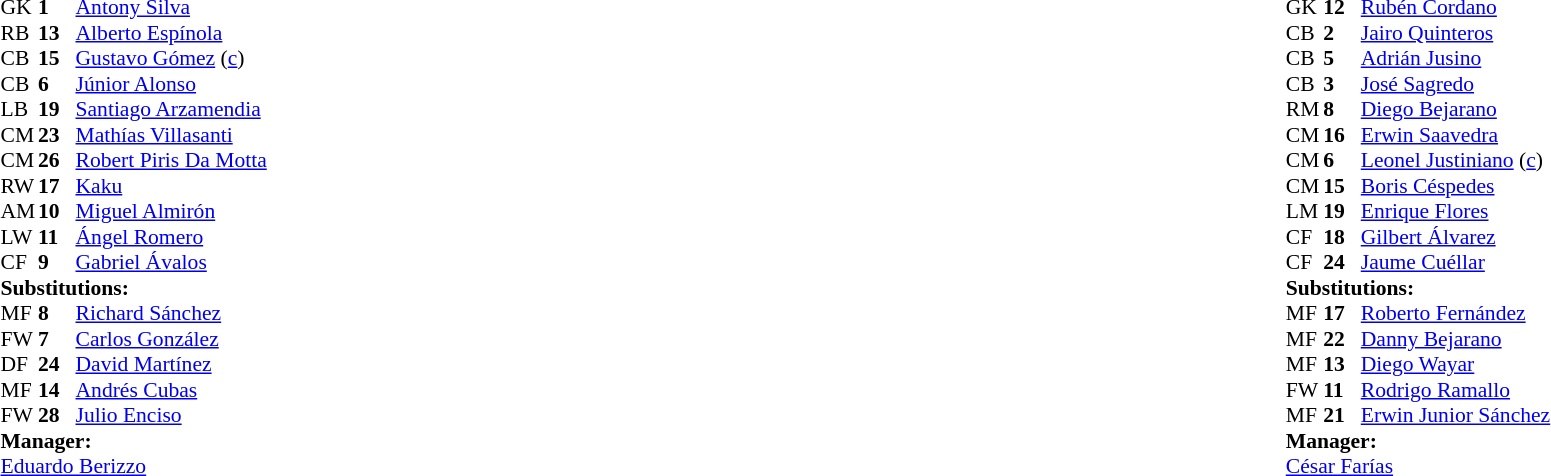<table width="100%">
<tr>
<td valign="top" width="40%"><br><table style="font-size:90%" cellspacing="0" cellpadding="0">
<tr>
<th width=25></th>
<th width=25></th>
</tr>
<tr>
<td>GK</td>
<td><strong>1</strong></td>
<td><a href='#'>Antony Silva</a></td>
</tr>
<tr>
<td>RB</td>
<td><strong>13</strong></td>
<td><a href='#'>Alberto Espínola</a></td>
<td></td>
</tr>
<tr>
<td>CB</td>
<td><strong>15</strong></td>
<td><a href='#'>Gustavo Gómez</a> (<a href='#'>c</a>)</td>
</tr>
<tr>
<td>CB</td>
<td><strong>6</strong></td>
<td><a href='#'>Júnior Alonso</a></td>
</tr>
<tr>
<td>LB</td>
<td><strong>19</strong></td>
<td><a href='#'>Santiago Arzamendia</a></td>
<td></td>
<td></td>
</tr>
<tr>
<td>CM</td>
<td><strong>23</strong></td>
<td><a href='#'>Mathías Villasanti</a></td>
<td></td>
<td></td>
</tr>
<tr>
<td>CM</td>
<td><strong>26</strong></td>
<td><a href='#'>Robert Piris Da Motta</a></td>
<td></td>
<td></td>
</tr>
<tr>
<td>RW</td>
<td><strong>17</strong></td>
<td><a href='#'>Kaku</a></td>
<td></td>
<td></td>
</tr>
<tr>
<td>AM</td>
<td><strong>10</strong></td>
<td><a href='#'>Miguel Almirón</a></td>
</tr>
<tr>
<td>LW</td>
<td><strong>11</strong></td>
<td><a href='#'>Ángel Romero</a></td>
</tr>
<tr>
<td>CF</td>
<td><strong>9</strong></td>
<td><a href='#'>Gabriel Ávalos</a></td>
<td></td>
<td></td>
</tr>
<tr>
<td colspan=3><strong>Substitutions:</strong></td>
</tr>
<tr>
<td>MF</td>
<td><strong>8</strong></td>
<td><a href='#'>Richard Sánchez</a></td>
<td></td>
<td></td>
</tr>
<tr>
<td>FW</td>
<td><strong>7</strong></td>
<td><a href='#'>Carlos González</a></td>
<td></td>
<td></td>
</tr>
<tr>
<td>DF</td>
<td><strong>24</strong></td>
<td><a href='#'>David Martínez</a></td>
<td></td>
<td></td>
</tr>
<tr>
<td>MF</td>
<td><strong>14</strong></td>
<td><a href='#'>Andrés Cubas</a></td>
<td></td>
<td></td>
</tr>
<tr>
<td>FW</td>
<td><strong>28</strong></td>
<td><a href='#'>Julio Enciso</a></td>
<td></td>
<td></td>
</tr>
<tr>
<td colspan=3><strong>Manager:</strong></td>
</tr>
<tr>
<td colspan=3> <a href='#'>Eduardo Berizzo</a></td>
</tr>
</table>
</td>
<td valign="top"></td>
<td valign="top" width="50%"><br><table style="font-size:90%; margin:auto" cellspacing="0" cellpadding="0">
<tr>
<th width=25></th>
<th width=25></th>
</tr>
<tr>
<td>GK</td>
<td><strong>12</strong></td>
<td><a href='#'>Rubén Cordano</a></td>
</tr>
<tr>
<td>CB</td>
<td><strong>2</strong></td>
<td><a href='#'>Jairo Quinteros</a></td>
</tr>
<tr>
<td>CB</td>
<td><strong>5</strong></td>
<td><a href='#'>Adrián Jusino</a></td>
</tr>
<tr>
<td>CB</td>
<td><strong>3</strong></td>
<td><a href='#'>José Sagredo</a></td>
</tr>
<tr>
<td>RM</td>
<td><strong>8</strong></td>
<td><a href='#'>Diego Bejarano</a></td>
<td></td>
</tr>
<tr>
<td>CM</td>
<td><strong>16</strong></td>
<td><a href='#'>Erwin Saavedra</a></td>
<td></td>
<td></td>
</tr>
<tr>
<td>CM</td>
<td><strong>6</strong></td>
<td><a href='#'>Leonel Justiniano</a> (<a href='#'>c</a>)</td>
<td></td>
<td></td>
</tr>
<tr>
<td>CM</td>
<td><strong>15</strong></td>
<td><a href='#'>Boris Céspedes</a></td>
<td></td>
<td></td>
</tr>
<tr>
<td>LM</td>
<td><strong>19</strong></td>
<td><a href='#'>Enrique Flores</a></td>
<td></td>
<td></td>
</tr>
<tr>
<td>CF</td>
<td><strong>18</strong></td>
<td><a href='#'>Gilbert Álvarez</a></td>
<td></td>
<td></td>
</tr>
<tr>
<td>CF</td>
<td><strong>24</strong></td>
<td><a href='#'>Jaume Cuéllar</a></td>
<td></td>
</tr>
<tr>
<td colspan=3><strong>Substitutions:</strong></td>
</tr>
<tr>
<td>MF</td>
<td><strong>17</strong></td>
<td><a href='#'>Roberto Fernández</a></td>
<td></td>
<td></td>
</tr>
<tr>
<td>MF</td>
<td><strong>22</strong></td>
<td><a href='#'>Danny Bejarano</a></td>
<td></td>
<td></td>
</tr>
<tr>
<td>MF</td>
<td><strong>13</strong></td>
<td><a href='#'>Diego Wayar</a></td>
<td></td>
<td></td>
</tr>
<tr>
<td>FW</td>
<td><strong>11</strong></td>
<td><a href='#'>Rodrigo Ramallo</a></td>
<td></td>
<td></td>
</tr>
<tr>
<td>MF</td>
<td><strong>21</strong></td>
<td><a href='#'>Erwin Junior Sánchez</a></td>
<td></td>
<td></td>
</tr>
<tr>
<td colspan=3><strong>Manager:</strong></td>
</tr>
<tr>
<td colspan=3> <a href='#'>César Farías</a></td>
</tr>
</table>
</td>
</tr>
</table>
